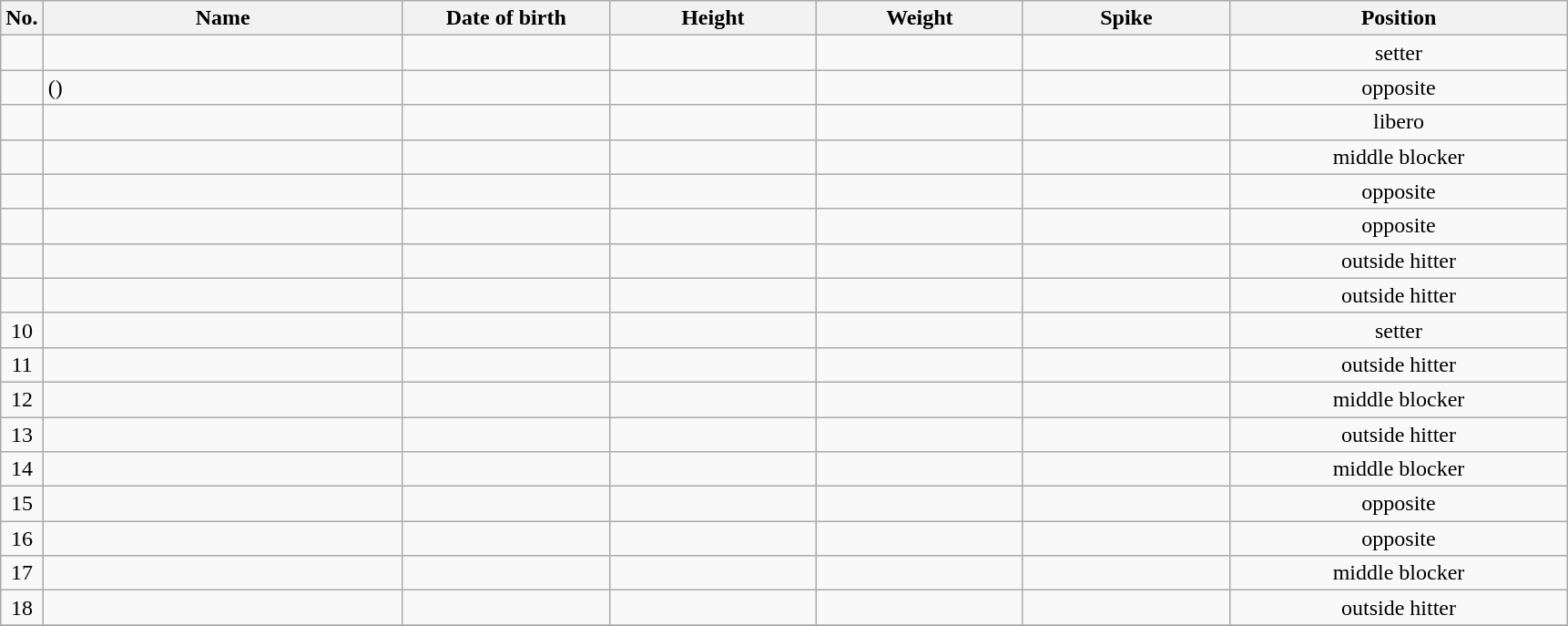<table class="wikitable sortable" style="font-size:100%; text-align:center;">
<tr>
<th>No.</th>
<th style="width:16em">Name</th>
<th style="width:9em">Date of birth</th>
<th style="width:9em">Height</th>
<th style="width:9em">Weight</th>
<th style="width:9em">Spike</th>
<th style="width:15em">Position</th>
</tr>
<tr>
<td></td>
<td align=left> </td>
<td align=right></td>
<td></td>
<td></td>
<td></td>
<td>setter</td>
</tr>
<tr>
<td></td>
<td align=left>  ()</td>
<td align=right></td>
<td></td>
<td></td>
<td></td>
<td>opposite</td>
</tr>
<tr>
<td></td>
<td align=left> </td>
<td align=right></td>
<td></td>
<td></td>
<td></td>
<td>libero</td>
</tr>
<tr>
<td></td>
<td align=left> </td>
<td align=right></td>
<td></td>
<td></td>
<td></td>
<td>middle blocker</td>
</tr>
<tr>
<td></td>
<td align=left> </td>
<td align=right></td>
<td></td>
<td></td>
<td></td>
<td>opposite</td>
</tr>
<tr>
<td></td>
<td align=left> </td>
<td align=right></td>
<td></td>
<td></td>
<td></td>
<td>opposite</td>
</tr>
<tr>
<td></td>
<td align=left> </td>
<td align=right></td>
<td></td>
<td></td>
<td></td>
<td>outside hitter</td>
</tr>
<tr>
<td></td>
<td align=left> </td>
<td align=right></td>
<td></td>
<td></td>
<td></td>
<td>outside hitter</td>
</tr>
<tr>
<td>10</td>
<td align=left> </td>
<td align=right></td>
<td></td>
<td></td>
<td></td>
<td>setter</td>
</tr>
<tr>
<td>11</td>
<td align=left> </td>
<td align=right></td>
<td></td>
<td></td>
<td></td>
<td>outside hitter</td>
</tr>
<tr>
<td>12</td>
<td align=left> </td>
<td align=right></td>
<td></td>
<td></td>
<td></td>
<td>middle blocker</td>
</tr>
<tr>
<td>13</td>
<td align=left> </td>
<td align=right></td>
<td></td>
<td></td>
<td></td>
<td>outside hitter</td>
</tr>
<tr>
<td>14</td>
<td align=left> </td>
<td align=right></td>
<td></td>
<td></td>
<td></td>
<td>middle blocker</td>
</tr>
<tr>
<td>15</td>
<td align=left> </td>
<td align=right></td>
<td></td>
<td></td>
<td></td>
<td>opposite</td>
</tr>
<tr>
<td>16</td>
<td align=left> </td>
<td align=right></td>
<td></td>
<td></td>
<td></td>
<td>opposite</td>
</tr>
<tr>
<td>17</td>
<td align=left> </td>
<td align=right></td>
<td></td>
<td></td>
<td></td>
<td>middle blocker</td>
</tr>
<tr>
<td>18</td>
<td align=left> </td>
<td align=right></td>
<td></td>
<td></td>
<td></td>
<td>outside hitter</td>
</tr>
<tr>
</tr>
</table>
